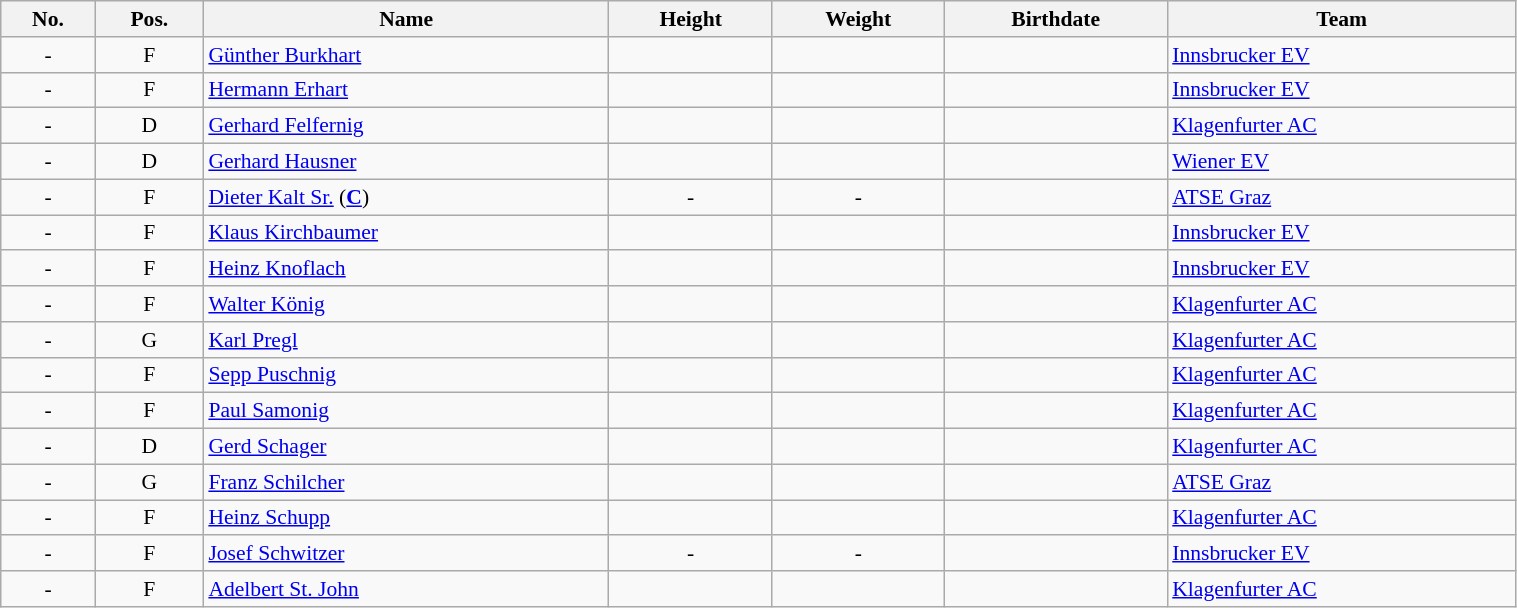<table class="wikitable sortable" width="80%" style="font-size: 90%; text-align: center;">
<tr>
<th>No.</th>
<th>Pos.</th>
<th>Name</th>
<th>Height</th>
<th>Weight</th>
<th>Birthdate</th>
<th>Team</th>
</tr>
<tr>
<td>-</td>
<td>F</td>
<td style="text-align:left;"><a href='#'>Günther Burkhart</a></td>
<td></td>
<td></td>
<td style="text-align:right;"></td>
<td style="text-align:left;"> <a href='#'>Innsbrucker EV</a></td>
</tr>
<tr>
<td>-</td>
<td>F</td>
<td style="text-align:left;"><a href='#'>Hermann Erhart</a></td>
<td></td>
<td></td>
<td style="text-align:right;"></td>
<td style="text-align:left;"> <a href='#'>Innsbrucker EV</a></td>
</tr>
<tr>
<td>-</td>
<td>D</td>
<td style="text-align:left;"><a href='#'>Gerhard Felfernig</a></td>
<td></td>
<td></td>
<td style="text-align:right;"></td>
<td style="text-align:left;"> <a href='#'>Klagenfurter AC</a></td>
</tr>
<tr>
<td>-</td>
<td>D</td>
<td style="text-align:left;"><a href='#'>Gerhard Hausner</a></td>
<td></td>
<td></td>
<td style="text-align:right;"></td>
<td style="text-align:left;"> <a href='#'>Wiener EV</a></td>
</tr>
<tr>
<td>-</td>
<td>F</td>
<td style="text-align:left;"><a href='#'>Dieter Kalt Sr.</a> (<strong><a href='#'>C</a></strong>)</td>
<td>-</td>
<td>-</td>
<td style="text-align:right;"></td>
<td style="text-align:left;"> <a href='#'>ATSE Graz</a></td>
</tr>
<tr>
<td>-</td>
<td>F</td>
<td style="text-align:left;"><a href='#'>Klaus Kirchbaumer</a></td>
<td></td>
<td></td>
<td style="text-align:right;"></td>
<td style="text-align:left;"> <a href='#'>Innsbrucker EV</a></td>
</tr>
<tr>
<td>-</td>
<td>F</td>
<td style="text-align:left;"><a href='#'>Heinz Knoflach</a></td>
<td></td>
<td></td>
<td style="text-align:right;"></td>
<td style="text-align:left;"> <a href='#'>Innsbrucker EV</a></td>
</tr>
<tr>
<td>-</td>
<td>F</td>
<td style="text-align:left;"><a href='#'>Walter König</a></td>
<td></td>
<td></td>
<td style="text-align:right;"></td>
<td style="text-align:left;"> <a href='#'>Klagenfurter AC</a></td>
</tr>
<tr>
<td>-</td>
<td>G</td>
<td style="text-align:left;"><a href='#'>Karl Pregl</a></td>
<td></td>
<td></td>
<td style="text-align:right;"></td>
<td style="text-align:left;"> <a href='#'>Klagenfurter AC</a></td>
</tr>
<tr>
<td>-</td>
<td>F</td>
<td style="text-align:left;"><a href='#'>Sepp Puschnig</a></td>
<td></td>
<td></td>
<td style="text-align:right;"></td>
<td style="text-align:left;"> <a href='#'>Klagenfurter AC</a></td>
</tr>
<tr>
<td>-</td>
<td>F</td>
<td style="text-align:left;"><a href='#'>Paul Samonig</a></td>
<td></td>
<td></td>
<td style="text-align:right;"></td>
<td style="text-align:left;"> <a href='#'>Klagenfurter AC</a></td>
</tr>
<tr>
<td>-</td>
<td>D</td>
<td style="text-align:left;"><a href='#'>Gerd Schager</a></td>
<td></td>
<td></td>
<td style="text-align:right;"></td>
<td style="text-align:left;"> <a href='#'>Klagenfurter AC</a></td>
</tr>
<tr>
<td>-</td>
<td>G</td>
<td style="text-align:left;"><a href='#'>Franz Schilcher</a></td>
<td></td>
<td></td>
<td style="text-align:right;"></td>
<td style="text-align:left;"> <a href='#'>ATSE Graz</a></td>
</tr>
<tr>
<td>-</td>
<td>F</td>
<td style="text-align:left;"><a href='#'>Heinz Schupp</a></td>
<td></td>
<td></td>
<td style="text-align:right;"></td>
<td style="text-align:left;"> <a href='#'>Klagenfurter AC</a></td>
</tr>
<tr>
<td>-</td>
<td>F</td>
<td style="text-align:left;"><a href='#'>Josef Schwitzer</a></td>
<td>-</td>
<td>-</td>
<td style="text-align:right;"></td>
<td style="text-align:left;"> <a href='#'>Innsbrucker EV</a></td>
</tr>
<tr>
<td>-</td>
<td>F</td>
<td style="text-align:left;"><a href='#'>Adelbert St. John</a></td>
<td></td>
<td></td>
<td style="text-align:right;"></td>
<td style="text-align:left;"> <a href='#'>Klagenfurter AC</a></td>
</tr>
</table>
